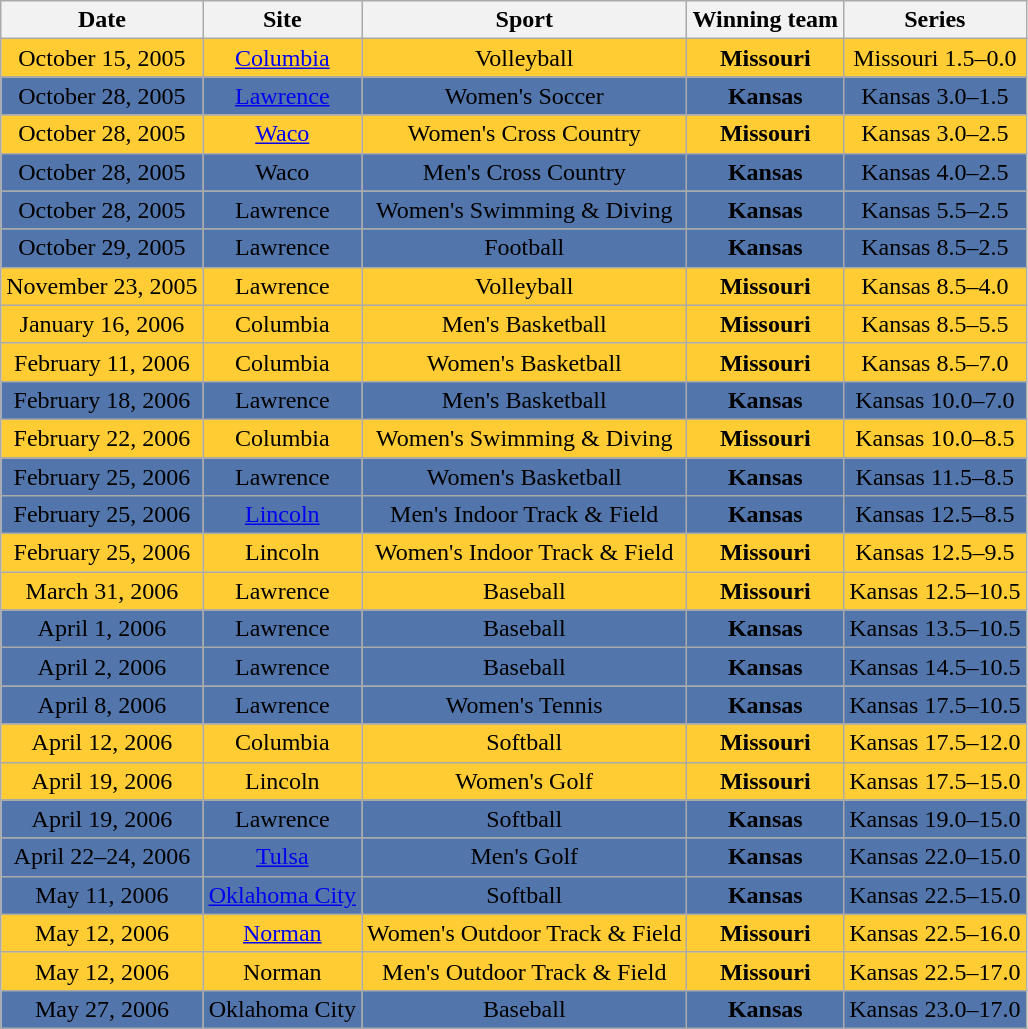<table class="wikitable">
<tr>
<th>Date</th>
<th>Site</th>
<th>Sport</th>
<th>Winning team</th>
<th>Series</th>
</tr>
<tr align=center style="background: #ffcc33;">
<td>October 15, 2005</td>
<td><a href='#'>Columbia</a></td>
<td>Volleyball</td>
<td><strong>Missouri</strong></td>
<td>Missouri 1.5–0.0</td>
</tr>
<tr align=center style="background: #5275ab;">
<td>October 28, 2005</td>
<td><a href='#'>Lawrence</a></td>
<td>Women's Soccer</td>
<td><strong>Kansas</strong></td>
<td>Kansas 3.0–1.5</td>
</tr>
<tr align=center style="background: #ffcc33">
<td>October 28, 2005</td>
<td><a href='#'>Waco</a></td>
<td>Women's Cross Country</td>
<td><strong>Missouri</strong></td>
<td>Kansas 3.0–2.5</td>
</tr>
<tr align=center style="background: #5275ab;">
<td>October 28, 2005</td>
<td>Waco</td>
<td>Men's Cross Country</td>
<td><strong>Kansas</strong></td>
<td>Kansas 4.0–2.5</td>
</tr>
<tr align=center style="background: #5275ab;">
<td>October 28, 2005</td>
<td>Lawrence</td>
<td>Women's Swimming & Diving</td>
<td><strong>Kansas</strong></td>
<td>Kansas 5.5–2.5</td>
</tr>
<tr align=center style="background: #5275ab;">
<td>October 29, 2005</td>
<td>Lawrence</td>
<td>Football</td>
<td><strong>Kansas</strong></td>
<td>Kansas 8.5–2.5</td>
</tr>
<tr align=center style="background: #ffcc33;">
<td>November 23, 2005</td>
<td>Lawrence</td>
<td>Volleyball</td>
<td><strong>Missouri</strong></td>
<td>Kansas 8.5–4.0</td>
</tr>
<tr align=center style="background: #ffcc33;">
<td>January 16, 2006</td>
<td>Columbia</td>
<td>Men's Basketball</td>
<td><strong>Missouri</strong></td>
<td>Kansas 8.5–5.5</td>
</tr>
<tr align=center style="background: #ffcc33;">
<td>February 11, 2006</td>
<td>Columbia</td>
<td>Women's Basketball</td>
<td><strong>Missouri</strong></td>
<td>Kansas 8.5–7.0</td>
</tr>
<tr align=center style="background: #5275ab;">
<td>February 18, 2006</td>
<td>Lawrence</td>
<td>Men's Basketball</td>
<td><strong>Kansas</strong></td>
<td>Kansas 10.0–7.0</td>
</tr>
<tr align=center style="background: #ffcc33;">
<td>February 22, 2006</td>
<td>Columbia</td>
<td>Women's Swimming & Diving</td>
<td><strong>Missouri</strong></td>
<td>Kansas 10.0–8.5</td>
</tr>
<tr align=center style="background: #5275ab;">
<td>February 25, 2006</td>
<td>Lawrence</td>
<td>Women's Basketball</td>
<td><strong>Kansas</strong></td>
<td>Kansas 11.5–8.5</td>
</tr>
<tr align=center style="background: #5275ab;">
<td>February 25, 2006</td>
<td><a href='#'>Lincoln</a></td>
<td>Men's Indoor Track & Field</td>
<td><strong>Kansas</strong></td>
<td>Kansas 12.5–8.5</td>
</tr>
<tr align=center style="background: #ffcc33;">
<td>February 25, 2006</td>
<td>Lincoln</td>
<td>Women's Indoor Track & Field</td>
<td><strong>Missouri</strong></td>
<td>Kansas 12.5–9.5</td>
</tr>
<tr align=center style="background: #ffcc33;">
<td>March 31, 2006</td>
<td>Lawrence</td>
<td>Baseball</td>
<td><strong>Missouri</strong></td>
<td>Kansas 12.5–10.5</td>
</tr>
<tr align=center style="background: #5275ab;">
<td>April 1, 2006</td>
<td>Lawrence</td>
<td>Baseball</td>
<td><strong>Kansas</strong></td>
<td>Kansas 13.5–10.5</td>
</tr>
<tr align=center style="background: #5275ab;">
<td>April 2, 2006</td>
<td>Lawrence</td>
<td>Baseball</td>
<td><strong>Kansas</strong></td>
<td>Kansas 14.5–10.5</td>
</tr>
<tr align=center style="background: #5275ab;">
<td>April 8, 2006</td>
<td>Lawrence</td>
<td>Women's Tennis</td>
<td><strong>Kansas</strong></td>
<td>Kansas 17.5–10.5</td>
</tr>
<tr align=center style="background: #ffcc33;">
<td>April 12, 2006</td>
<td>Columbia</td>
<td>Softball</td>
<td><strong>Missouri</strong></td>
<td>Kansas 17.5–12.0</td>
</tr>
<tr align=center style="background: #ffcc33;">
<td>April 19, 2006</td>
<td>Lincoln</td>
<td>Women's Golf</td>
<td><strong>Missouri</strong></td>
<td>Kansas 17.5–15.0</td>
</tr>
<tr align=center style="background: #5275ab;">
<td>April 19, 2006</td>
<td>Lawrence</td>
<td>Softball</td>
<td><strong>Kansas</strong></td>
<td>Kansas 19.0–15.0</td>
</tr>
<tr align=center style="background: #5275ab;">
<td>April 22–24, 2006</td>
<td><a href='#'>Tulsa</a></td>
<td>Men's Golf</td>
<td><strong>Kansas</strong></td>
<td>Kansas 22.0–15.0</td>
</tr>
<tr align=center style="background: #5275ab;">
<td>May 11, 2006</td>
<td><a href='#'>Oklahoma City</a></td>
<td>Softball</td>
<td><strong>Kansas</strong></td>
<td>Kansas 22.5–15.0</td>
</tr>
<tr align=center style="background: #ffcc33;">
<td>May 12, 2006</td>
<td><a href='#'>Norman</a></td>
<td>Women's Outdoor Track & Field</td>
<td><strong>Missouri</strong></td>
<td>Kansas 22.5–16.0</td>
</tr>
<tr align=center style="background: #ffcc33;">
<td>May 12, 2006</td>
<td>Norman</td>
<td>Men's Outdoor Track & Field</td>
<td><strong>Missouri</strong></td>
<td>Kansas 22.5–17.0</td>
</tr>
<tr align=center style="background: #5275ab;">
<td>May 27, 2006</td>
<td>Oklahoma City</td>
<td>Baseball</td>
<td><strong>Kansas</strong></td>
<td>Kansas 23.0–17.0</td>
</tr>
</table>
